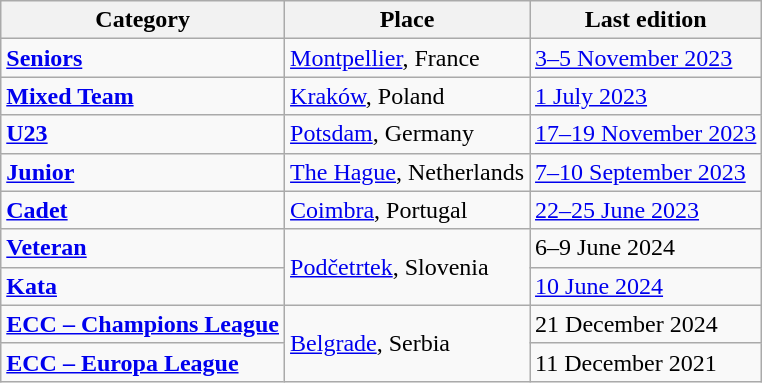<table class="wikitable">
<tr>
<th>Category</th>
<th>Place</th>
<th>Last edition</th>
</tr>
<tr>
<td><strong><a href='#'>Seniors</a></strong></td>
<td> <a href='#'>Montpellier</a>, France</td>
<td><a href='#'>3–5 November 2023</a></td>
</tr>
<tr>
<td><strong><a href='#'>Mixed Team</a></strong></td>
<td> <a href='#'>Kraków</a>, Poland</td>
<td><a href='#'>1 July 2023</a></td>
</tr>
<tr>
<td><strong><a href='#'>U23</a></strong></td>
<td> <a href='#'>Potsdam</a>, Germany</td>
<td><a href='#'>17–19 November 2023</a></td>
</tr>
<tr>
<td><strong><a href='#'>Junior</a></strong></td>
<td> <a href='#'>The Hague</a>, Netherlands</td>
<td><a href='#'>7–10 September 2023</a></td>
</tr>
<tr>
<td><strong><a href='#'>Cadet</a></strong></td>
<td> <a href='#'>Coimbra</a>, Portugal</td>
<td><a href='#'>22–25 June 2023</a></td>
</tr>
<tr>
<td><strong><a href='#'>Veteran</a></strong></td>
<td rowspan="2"> <a href='#'>Podčetrtek</a>, Slovenia</td>
<td>6–9 June 2024</td>
</tr>
<tr>
<td><strong><a href='#'>Kata</a></strong></td>
<td><a href='#'>10 June 2024</a></td>
</tr>
<tr>
<td><strong><a href='#'>ECC – Champions League</a></strong></td>
<td rowspan="2"> <a href='#'>Belgrade</a>, Serbia</td>
<td>21 December 2024</td>
</tr>
<tr>
<td><strong><a href='#'>ECC – Europa League</a></strong></td>
<td>11 December 2021</td>
</tr>
</table>
